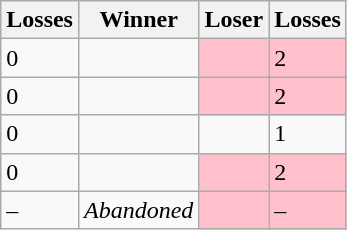<table class=wikitable>
<tr>
<th>Losses</th>
<th>Winner</th>
<th>Loser</th>
<th>Losses</th>
</tr>
<tr>
<td>0</td>
<td></td>
<td bgcolor=pink></td>
<td bgcolor=pink>2</td>
</tr>
<tr>
<td>0</td>
<td></td>
<td bgcolor=pink></td>
<td bgcolor=pink>2</td>
</tr>
<tr>
<td>0</td>
<td></td>
<td></td>
<td>1</td>
</tr>
<tr>
<td>0</td>
<td></td>
<td bgcolor=pink></td>
<td bgcolor=pink>2</td>
</tr>
<tr>
<td>–</td>
<td><em>Abandoned</em></td>
<td bgcolor=pink></td>
<td bgcolor=pink>–</td>
</tr>
</table>
